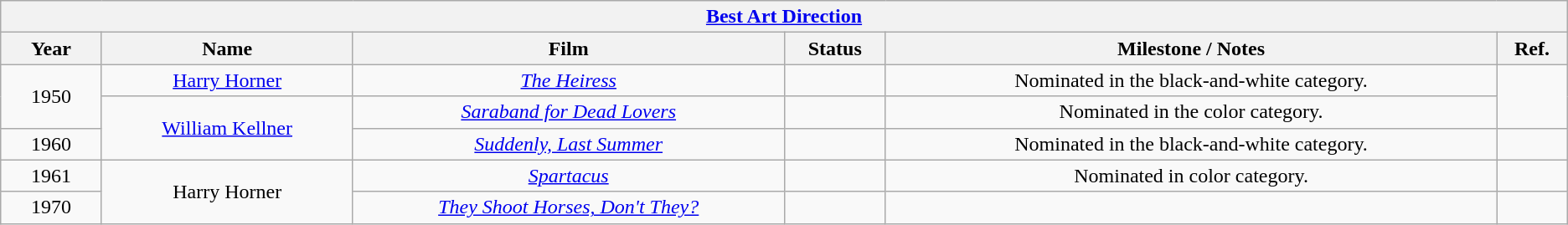<table class="wikitable" style="text-align: center">
<tr>
<th colspan=6 style="text-align:center;"><a href='#'>Best Art Direction</a></th>
</tr>
<tr>
<th style="width:075px;">Year</th>
<th style="width:200px;">Name</th>
<th style="width:350px;">Film</th>
<th style="width:075px;">Status</th>
<th style="width:500px;">Milestone / Notes</th>
<th width="50"><strong>Ref.</strong></th>
</tr>
<tr>
<td style="text-align: center" rowspan=2>1950</td>
<td><a href='#'>Harry Horner</a></td>
<td><em><a href='#'>The Heiress</a></em></td>
<td></td>
<td>Nominated in the black-and-white category.</td>
<td rowspan=2></td>
</tr>
<tr>
<td rowspan=2><a href='#'>William Kellner</a></td>
<td><em><a href='#'>Saraband for Dead Lovers</a></em></td>
<td></td>
<td>Nominated in the color category.</td>
</tr>
<tr>
<td>1960</td>
<td><em><a href='#'>Suddenly, Last Summer</a></em></td>
<td></td>
<td>Nominated in the black-and-white category.</td>
<td></td>
</tr>
<tr>
<td style="text-align: center">1961</td>
<td rowspan=2>Harry Horner</td>
<td><em><a href='#'>Spartacus</a></em></td>
<td></td>
<td>Nominated in color category.</td>
<td></td>
</tr>
<tr>
<td style="text-align: center">1970</td>
<td><em><a href='#'>They Shoot Horses, Don't They?</a></em></td>
<td></td>
<td></td>
<td></td>
</tr>
</table>
